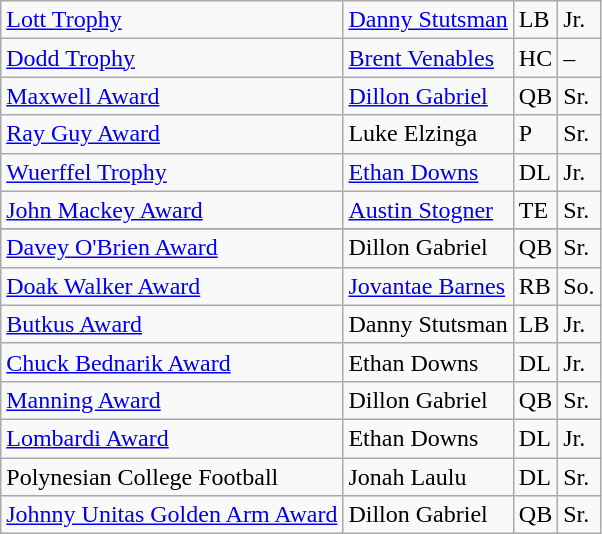<table class="wikitable sortable">
<tr>
<td><a href='#'>Lott Trophy</a></td>
<td><a href='#'>Danny Stutsman</a></td>
<td>LB</td>
<td>Jr.</td>
</tr>
<tr>
<td><a href='#'>Dodd Trophy</a></td>
<td><a href='#'>Brent Venables</a></td>
<td>HC</td>
<td>–</td>
</tr>
<tr>
<td><a href='#'>Maxwell Award</a></td>
<td><a href='#'>Dillon Gabriel</a></td>
<td>QB</td>
<td>Sr.</td>
</tr>
<tr>
<td><a href='#'>Ray Guy Award</a></td>
<td>Luke Elzinga</td>
<td>P</td>
<td> Sr.</td>
</tr>
<tr>
<td><a href='#'>Wuerffel Trophy</a></td>
<td><a href='#'>Ethan Downs</a></td>
<td>DL</td>
<td>Jr.</td>
</tr>
<tr>
<td><a href='#'>John Mackey Award</a></td>
<td><a href='#'>Austin Stogner</a></td>
<td>TE</td>
<td> Sr.</td>
</tr>
<tr>
</tr>
<tr>
<td><a href='#'>Davey O'Brien Award</a></td>
<td>Dillon Gabriel</td>
<td>QB</td>
<td>Sr.</td>
</tr>
<tr>
<td><a href='#'>Doak Walker Award</a></td>
<td><a href='#'>Jovantae Barnes</a></td>
<td>RB</td>
<td>So.</td>
</tr>
<tr>
<td><a href='#'>Butkus Award</a></td>
<td>Danny Stutsman</td>
<td>LB</td>
<td>Jr.</td>
</tr>
<tr>
<td><a href='#'>Chuck Bednarik Award</a></td>
<td>Ethan Downs</td>
<td>DL</td>
<td>Jr.</td>
</tr>
<tr>
<td><a href='#'>Manning Award</a></td>
<td>Dillon Gabriel</td>
<td>QB</td>
<td>Sr.</td>
</tr>
<tr>
<td><a href='#'>Lombardi Award</a></td>
<td>Ethan Downs</td>
<td>DL</td>
<td>Jr.</td>
</tr>
<tr>
<td>Polynesian College Football</td>
<td>Jonah Laulu</td>
<td>DL</td>
<td> Sr.</td>
</tr>
<tr>
<td><a href='#'>Johnny Unitas Golden Arm Award</a></td>
<td>Dillon Gabriel</td>
<td>QB</td>
<td>Sr.</td>
</tr>
</table>
